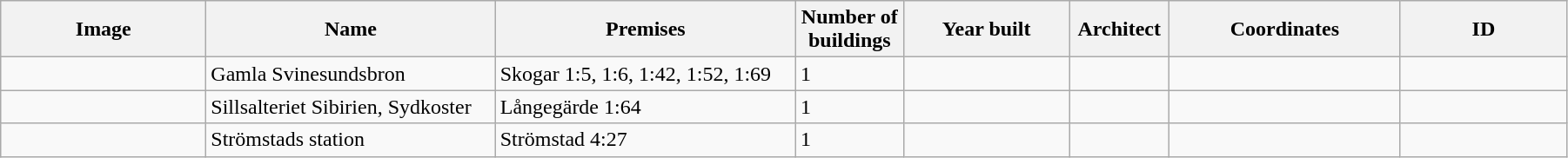<table class="wikitable" width="95%">
<tr>
<th width="150">Image</th>
<th>Name</th>
<th>Premises</th>
<th width="75">Number of<br>buildings</th>
<th width="120">Year built</th>
<th>Architect</th>
<th width="170">Coordinates</th>
<th width="120">ID</th>
</tr>
<tr>
<td></td>
<td>Gamla Svinesundsbron</td>
<td>Skogar 1:5, 1:6, 1:42, 1:52, 1:69</td>
<td>1</td>
<td></td>
<td></td>
<td></td>
<td></td>
</tr>
<tr>
<td></td>
<td>Sillsalteriet Sibirien, Sydkoster</td>
<td>Långegärde 1:64</td>
<td>1</td>
<td></td>
<td></td>
<td></td>
<td></td>
</tr>
<tr>
<td></td>
<td>Strömstads station</td>
<td>Strömstad 4:27</td>
<td>1</td>
<td></td>
<td></td>
<td></td>
<td></td>
</tr>
</table>
